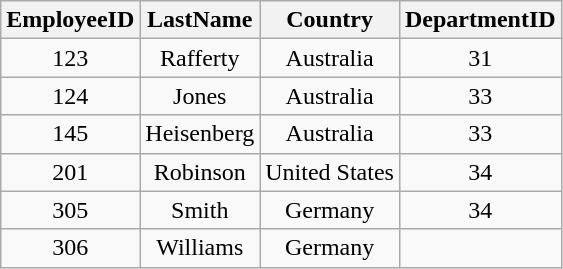<table class="wikitable" style="text-align:center; float:left; margin-right:5px">
<tr>
<th>EmployeeID</th>
<th>LastName</th>
<th>Country</th>
<th>DepartmentID</th>
</tr>
<tr>
<td>123</td>
<td>Rafferty</td>
<td>Australia</td>
<td>31</td>
</tr>
<tr>
<td>124</td>
<td>Jones</td>
<td>Australia</td>
<td>33</td>
</tr>
<tr>
<td>145</td>
<td>Heisenberg</td>
<td>Australia</td>
<td>33</td>
</tr>
<tr>
<td>201</td>
<td>Robinson</td>
<td>United States</td>
<td>34</td>
</tr>
<tr>
<td>305</td>
<td>Smith</td>
<td>Germany</td>
<td>34</td>
</tr>
<tr>
<td>306</td>
<td>Williams</td>
<td>Germany</td>
<td></td>
</tr>
</table>
